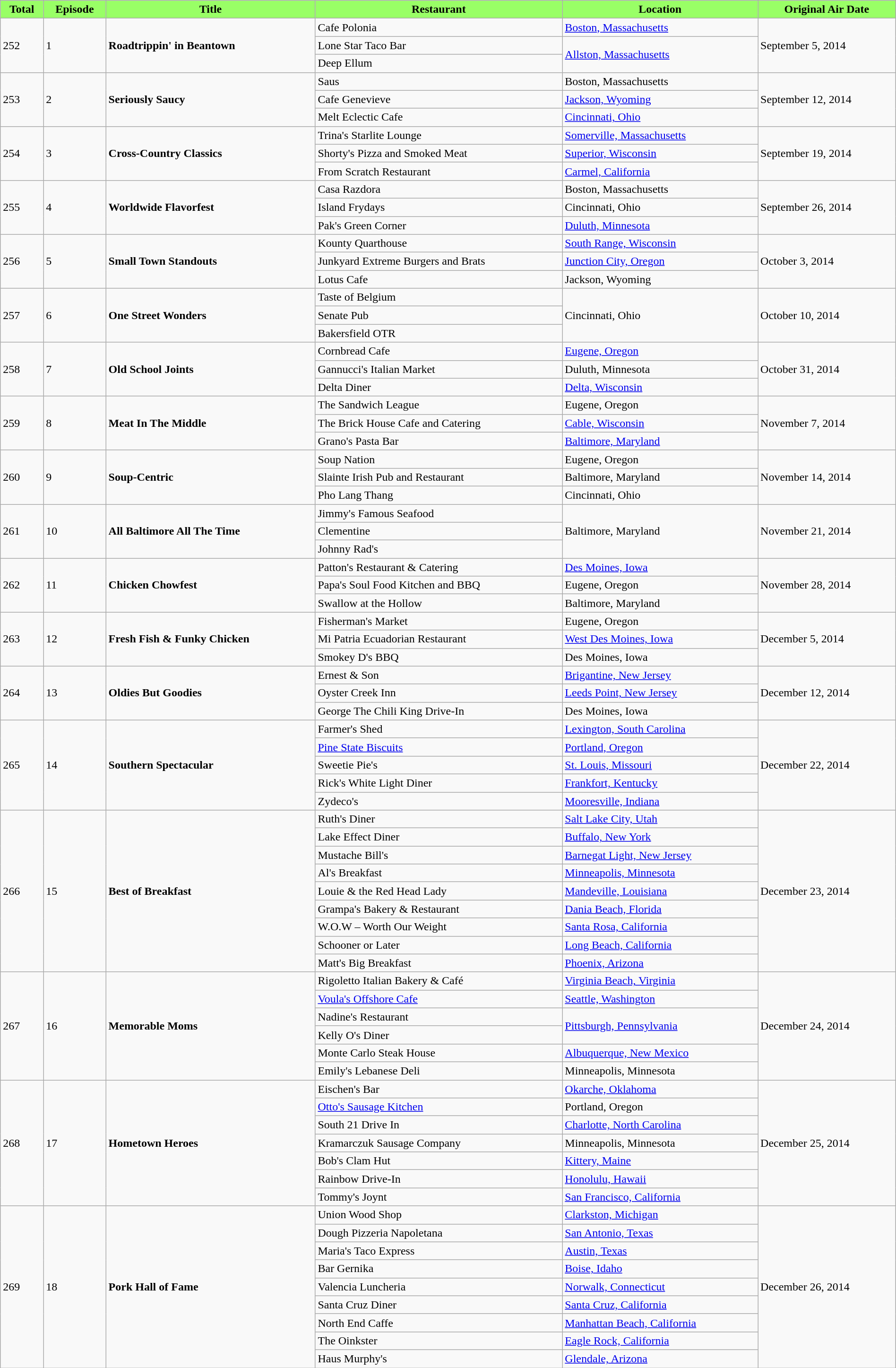<table class="wikitable" style="width: 100%;">
<tr>
<th # style="background:#9f6;">Total</th>
<th # style="background:#9f6;">Episode</th>
<th # style="background:#9f6;">Title</th>
<th # style="background:#9f6;">Restaurant</th>
<th # style="background:#9f6;">Location</th>
<th # style="background:#9f6;">Original Air Date</th>
</tr>
<tr>
<td rowspan="3">252</td>
<td rowspan="3">1</td>
<td rowspan="3"><strong>Roadtrippin' in Beantown</strong></td>
<td>Cafe Polonia</td>
<td><a href='#'>Boston, Massachusetts</a></td>
<td rowspan="3">September 5, 2014</td>
</tr>
<tr>
<td>Lone Star Taco Bar</td>
<td rowspan="2"><a href='#'>Allston, Massachusetts</a></td>
</tr>
<tr>
<td>Deep Ellum</td>
</tr>
<tr>
<td rowspan="3">253</td>
<td rowspan="3">2</td>
<td rowspan="3"><strong>Seriously Saucy</strong></td>
<td>Saus</td>
<td>Boston, Massachusetts</td>
<td rowspan="3">September 12, 2014</td>
</tr>
<tr>
<td>Cafe Genevieve</td>
<td><a href='#'>Jackson, Wyoming</a></td>
</tr>
<tr>
<td>Melt Eclectic Cafe</td>
<td><a href='#'>Cincinnati, Ohio</a></td>
</tr>
<tr>
<td rowspan="3">254</td>
<td rowspan="3">3</td>
<td rowspan="3"><strong>Cross-Country Classics</strong></td>
<td>Trina's Starlite Lounge</td>
<td><a href='#'>Somerville, Massachusetts</a></td>
<td rowspan="3">September 19, 2014</td>
</tr>
<tr>
<td>Shorty's Pizza and Smoked Meat</td>
<td><a href='#'>Superior, Wisconsin</a></td>
</tr>
<tr>
<td>From Scratch Restaurant</td>
<td><a href='#'>Carmel, California</a></td>
</tr>
<tr>
<td rowspan="3">255</td>
<td rowspan="3">4</td>
<td rowspan="3"><strong>Worldwide Flavorfest</strong></td>
<td>Casa Razdora</td>
<td>Boston, Massachusetts</td>
<td rowspan="3">September 26, 2014</td>
</tr>
<tr>
<td>Island Frydays</td>
<td>Cincinnati, Ohio</td>
</tr>
<tr>
<td>Pak's Green Corner</td>
<td><a href='#'>Duluth, Minnesota</a></td>
</tr>
<tr>
<td rowspan="3">256</td>
<td rowspan="3">5</td>
<td rowspan="3"><strong>Small Town Standouts</strong></td>
<td>Kounty Quarthouse</td>
<td><a href='#'>South Range, Wisconsin</a></td>
<td rowspan="3">October 3, 2014</td>
</tr>
<tr>
<td>Junkyard Extreme Burgers and Brats</td>
<td><a href='#'>Junction City, Oregon</a></td>
</tr>
<tr>
<td>Lotus Cafe</td>
<td>Jackson, Wyoming</td>
</tr>
<tr>
<td rowspan="3">257</td>
<td rowspan="3">6</td>
<td rowspan="3"><strong>One Street Wonders</strong></td>
<td>Taste of Belgium</td>
<td rowspan="3">Cincinnati, Ohio</td>
<td rowspan="3">October 10, 2014</td>
</tr>
<tr>
<td>Senate Pub</td>
</tr>
<tr>
<td>Bakersfield OTR</td>
</tr>
<tr>
<td rowspan="3">258</td>
<td rowspan="3">7</td>
<td rowspan="3"><strong>Old School Joints</strong></td>
<td>Cornbread Cafe</td>
<td><a href='#'>Eugene, Oregon</a></td>
<td rowspan="3">October 31, 2014</td>
</tr>
<tr>
<td>Gannucci's Italian Market</td>
<td>Duluth, Minnesota</td>
</tr>
<tr>
<td>Delta Diner</td>
<td><a href='#'>Delta, Wisconsin</a></td>
</tr>
<tr>
<td rowspan="3">259</td>
<td rowspan="3">8</td>
<td rowspan="3"><strong>Meat In The Middle</strong></td>
<td>The Sandwich League</td>
<td>Eugene, Oregon</td>
<td rowspan="3">November 7, 2014</td>
</tr>
<tr>
<td>The Brick House Cafe and Catering</td>
<td><a href='#'>Cable, Wisconsin</a></td>
</tr>
<tr>
<td>Grano's Pasta Bar</td>
<td><a href='#'>Baltimore, Maryland</a></td>
</tr>
<tr>
<td rowspan="3">260</td>
<td rowspan="3">9</td>
<td rowspan="3"><strong>Soup-Centric</strong></td>
<td>Soup Nation</td>
<td>Eugene, Oregon</td>
<td rowspan="3">November 14, 2014</td>
</tr>
<tr>
<td>Slainte Irish Pub and Restaurant</td>
<td>Baltimore, Maryland</td>
</tr>
<tr>
<td>Pho Lang Thang</td>
<td>Cincinnati, Ohio</td>
</tr>
<tr>
<td rowspan="3">261</td>
<td rowspan="3">10</td>
<td rowspan="3"><strong>All Baltimore All The Time</strong></td>
<td>Jimmy's Famous Seafood</td>
<td rowspan="3">Baltimore, Maryland</td>
<td rowspan="3">November 21, 2014</td>
</tr>
<tr>
<td>Clementine</td>
</tr>
<tr>
<td>Johnny Rad's</td>
</tr>
<tr>
<td rowspan="3">262</td>
<td rowspan="3">11</td>
<td rowspan="3"><strong>Chicken Chowfest</strong></td>
<td>Patton's Restaurant & Catering</td>
<td><a href='#'>Des Moines, Iowa</a></td>
<td rowspan="3">November 28, 2014</td>
</tr>
<tr>
<td>Papa's Soul Food Kitchen and BBQ</td>
<td>Eugene, Oregon</td>
</tr>
<tr>
<td>Swallow at the Hollow</td>
<td>Baltimore, Maryland</td>
</tr>
<tr>
<td rowspan="3">263</td>
<td rowspan="3">12</td>
<td rowspan="3"><strong>Fresh Fish & Funky Chicken</strong></td>
<td>Fisherman's Market</td>
<td>Eugene, Oregon</td>
<td rowspan="3">December 5, 2014</td>
</tr>
<tr>
<td>Mi Patria Ecuadorian Restaurant</td>
<td><a href='#'>West Des Moines, Iowa</a></td>
</tr>
<tr>
<td>Smokey D's BBQ</td>
<td>Des Moines, Iowa</td>
</tr>
<tr>
<td rowspan="3">264</td>
<td rowspan="3">13</td>
<td rowspan="3"><strong>Oldies But Goodies</strong></td>
<td>Ernest & Son</td>
<td><a href='#'>Brigantine, New Jersey</a></td>
<td rowspan="3">December 12, 2014</td>
</tr>
<tr>
<td>Oyster Creek Inn</td>
<td><a href='#'>Leeds Point, New Jersey</a></td>
</tr>
<tr>
<td>George The Chili King Drive-In</td>
<td>Des Moines, Iowa</td>
</tr>
<tr>
<td rowspan="5">265</td>
<td rowspan="5">14</td>
<td rowspan="5"><strong>Southern Spectacular</strong></td>
<td>Farmer's Shed</td>
<td><a href='#'>Lexington, South Carolina</a></td>
<td rowspan="5">December 22, 2014</td>
</tr>
<tr>
<td><a href='#'>Pine State Biscuits</a></td>
<td><a href='#'>Portland, Oregon</a></td>
</tr>
<tr>
<td>Sweetie Pie's</td>
<td><a href='#'>St. Louis, Missouri</a></td>
</tr>
<tr>
<td>Rick's White Light Diner</td>
<td><a href='#'>Frankfort, Kentucky</a></td>
</tr>
<tr>
<td>Zydeco's</td>
<td><a href='#'>Mooresville, Indiana</a></td>
</tr>
<tr>
<td rowspan="9">266</td>
<td rowspan="9">15</td>
<td rowspan="9"><strong>Best of Breakfast</strong></td>
<td>Ruth's Diner</td>
<td><a href='#'>Salt Lake City, Utah</a></td>
<td rowspan="9">December 23, 2014</td>
</tr>
<tr>
<td>Lake Effect Diner</td>
<td><a href='#'>Buffalo, New York</a></td>
</tr>
<tr>
<td>Mustache Bill's</td>
<td><a href='#'>Barnegat Light, New Jersey</a></td>
</tr>
<tr>
<td>Al's Breakfast</td>
<td><a href='#'>Minneapolis, Minnesota</a></td>
</tr>
<tr>
<td>Louie & the Red Head Lady</td>
<td><a href='#'>Mandeville, Louisiana</a></td>
</tr>
<tr>
<td>Grampa's Bakery & Restaurant</td>
<td><a href='#'>Dania Beach, Florida</a></td>
</tr>
<tr>
<td>W.O.W – Worth Our Weight</td>
<td><a href='#'>Santa Rosa, California</a></td>
</tr>
<tr>
<td>Schooner or Later</td>
<td><a href='#'>Long Beach, California</a></td>
</tr>
<tr>
<td>Matt's Big Breakfast</td>
<td><a href='#'>Phoenix, Arizona</a></td>
</tr>
<tr>
<td rowspan="6">267</td>
<td rowspan="6">16</td>
<td rowspan="6"><strong>Memorable Moms</strong></td>
<td>Rigoletto Italian Bakery & Café</td>
<td><a href='#'>Virginia Beach, Virginia</a></td>
<td rowspan="6">December 24, 2014</td>
</tr>
<tr>
<td><a href='#'>Voula's Offshore Cafe</a></td>
<td><a href='#'>Seattle, Washington</a></td>
</tr>
<tr>
<td>Nadine's Restaurant</td>
<td rowspan="2"><a href='#'>Pittsburgh, Pennsylvania</a></td>
</tr>
<tr>
<td>Kelly O's Diner</td>
</tr>
<tr>
<td>Monte Carlo Steak House</td>
<td><a href='#'>Albuquerque, New Mexico</a></td>
</tr>
<tr>
<td>Emily's Lebanese Deli</td>
<td>Minneapolis, Minnesota</td>
</tr>
<tr>
<td rowspan="7">268</td>
<td rowspan="7">17</td>
<td rowspan="7"><strong>Hometown Heroes</strong></td>
<td>Eischen's Bar</td>
<td><a href='#'>Okarche, Oklahoma</a></td>
<td rowspan="7">December 25, 2014</td>
</tr>
<tr>
<td><a href='#'>Otto's Sausage Kitchen</a></td>
<td>Portland, Oregon</td>
</tr>
<tr>
<td>South 21 Drive In</td>
<td><a href='#'>Charlotte, North Carolina</a></td>
</tr>
<tr>
<td>Kramarczuk Sausage Company</td>
<td>Minneapolis, Minnesota</td>
</tr>
<tr>
<td>Bob's Clam Hut</td>
<td><a href='#'>Kittery, Maine</a></td>
</tr>
<tr>
<td>Rainbow Drive-In</td>
<td><a href='#'>Honolulu, Hawaii</a></td>
</tr>
<tr>
<td>Tommy's Joynt</td>
<td><a href='#'>San Francisco, California</a></td>
</tr>
<tr>
<td rowspan="9">269</td>
<td rowspan="9">18</td>
<td rowspan="9"><strong>Pork Hall of Fame</strong></td>
<td>Union Wood Shop</td>
<td><a href='#'>Clarkston, Michigan</a></td>
<td rowspan="9">December 26, 2014</td>
</tr>
<tr>
<td>Dough Pizzeria Napoletana</td>
<td><a href='#'>San Antonio, Texas</a></td>
</tr>
<tr>
<td>Maria's Taco Express</td>
<td><a href='#'>Austin, Texas</a></td>
</tr>
<tr>
<td>Bar Gernika</td>
<td><a href='#'>Boise, Idaho</a></td>
</tr>
<tr>
<td>Valencia Luncheria</td>
<td><a href='#'>Norwalk, Connecticut</a></td>
</tr>
<tr>
<td>Santa Cruz Diner</td>
<td><a href='#'>Santa Cruz, California</a></td>
</tr>
<tr>
<td>North End Caffe</td>
<td><a href='#'>Manhattan Beach, California</a></td>
</tr>
<tr>
<td>The Oinkster</td>
<td><a href='#'>Eagle Rock, California</a></td>
</tr>
<tr>
<td>Haus Murphy's</td>
<td><a href='#'>Glendale, Arizona</a></td>
</tr>
</table>
